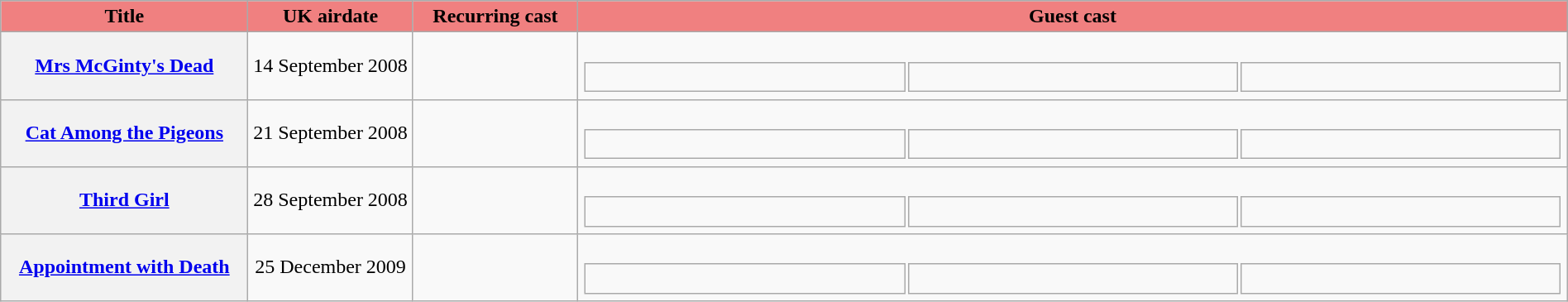<table class="wikitable plainrowheaders" style="width:100%;">
<tr>
<th style="background: LightCoral; width:15%;">Title</th>
<th style="background: LightCoral; width:10%;">UK airdate</th>
<th style="background: LightCoral; width:10%;">Recurring cast</th>
<th style="background: LightCoral; width:60%;">Guest cast</th>
</tr>
<tr id="Mrs McGinty's Dead">
<th scope="row" style="text-align:center;"><a href='#'>Mrs McGinty's Dead</a></th>
<td style="text-align:center;">14 September 2008</td>
<td></td>
<td><br><table style="width:100%; font-size:90%;">
<tr>
<td style="width:33%; vertical-align:top;"><br></td>
<td style="width:34%; vertical-align:top;"><br></td>
<td style="width:33%; vertical-align:top;"><br></td>
</tr>
</table>
</td>
</tr>
<tr id="Cat Among the Pigeons">
<th scope="row" style="text-align:center;"><a href='#'>Cat Among the Pigeons</a></th>
<td style="text-align:center;">21 September 2008</td>
<td></td>
<td><br><table style="width:100%; font-size:90%;">
<tr>
<td style="width:33%; vertical-align:top;"><br></td>
<td style="width:34%; vertical-align:top;"><br></td>
<td style="width:33%; vertical-align:top;"><br></td>
</tr>
</table>
</td>
</tr>
<tr id="Third Girl">
<th scope="row" style="text-align:center;"><a href='#'>Third Girl</a></th>
<td style="text-align:center;">28 September 2008</td>
<td></td>
<td><br><table style="width:100%; font-size:90%;">
<tr>
<td style="width:33%; vertical-align:top;"><br></td>
<td style="width:34%; vertical-align:top;"><br></td>
<td style="width:33%; vertical-align:top;"><br></td>
</tr>
</table>
</td>
</tr>
<tr id="Appointment with Death">
<th scope="row" style="text-align:center;"><a href='#'>Appointment with Death</a></th>
<td style="text-align:center;">25 December 2009</td>
<td></td>
<td><br><table style="width:100%; font-size:90%;">
<tr>
<td style="width:33%; vertical-align:top;"><br></td>
<td style="width:34%; vertical-align:top;"><br></td>
<td style="width:33%; vertical-align:top;"><br></td>
</tr>
</table>
</td>
</tr>
</table>
